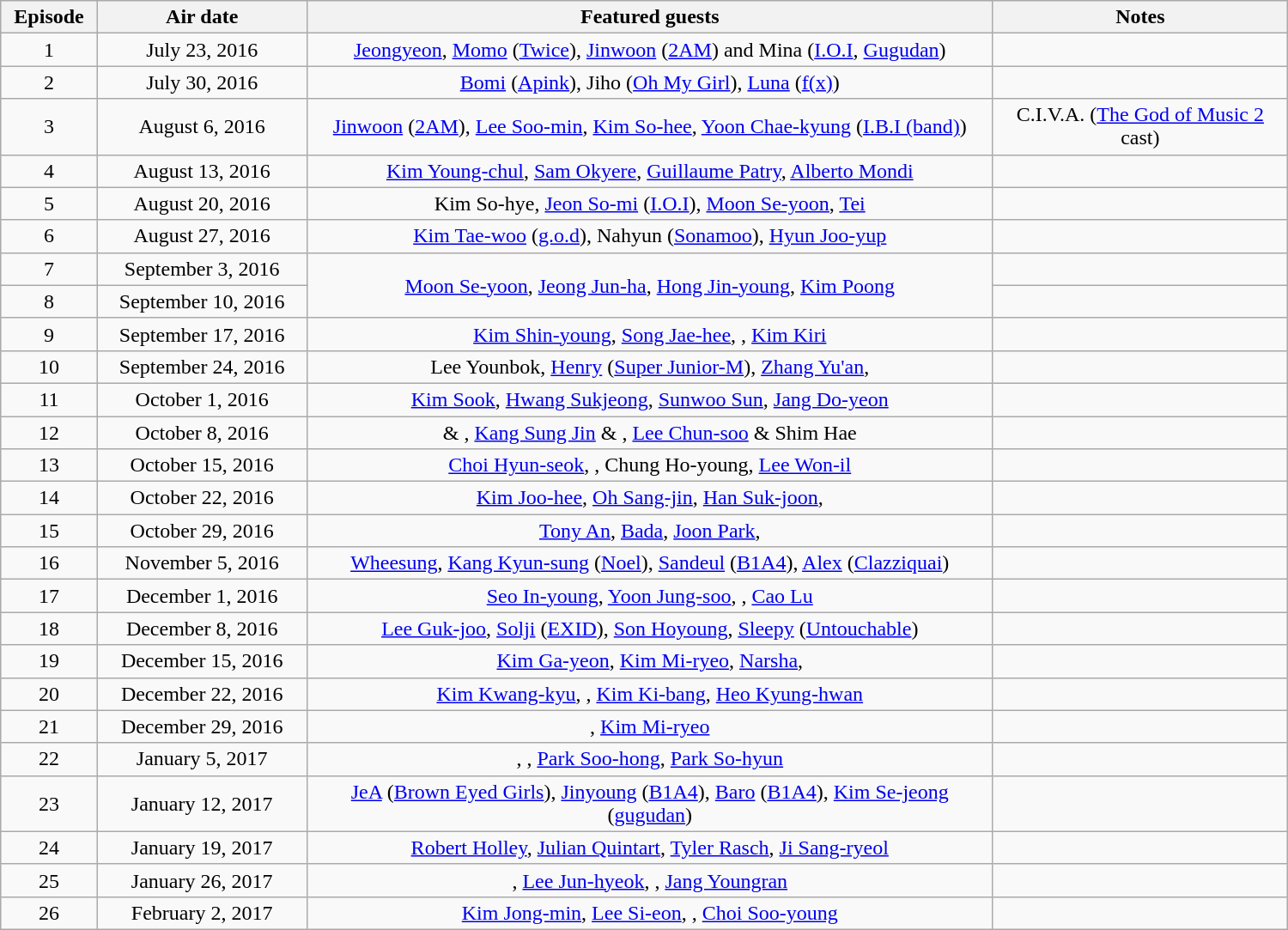<table class="wikitable" style="text-align:center;" width="1000px">
<tr>
<th width="70">Episode</th>
<th width="170">Air date</th>
<th width="600">Featured guests</th>
<th width="250">Notes</th>
</tr>
<tr>
<td>1</td>
<td>July 23, 2016</td>
<td><a href='#'>Jeongyeon</a>, <a href='#'>Momo</a> (<a href='#'>Twice</a>), <a href='#'>Jinwoon</a> (<a href='#'>2AM</a>) and Mina (<a href='#'>I.O.I</a>, <a href='#'>Gugudan</a>)</td>
<td></td>
</tr>
<tr>
<td>2</td>
<td>July 30, 2016</td>
<td><a href='#'>Bomi</a> (<a href='#'>Apink</a>), Jiho (<a href='#'>Oh My Girl</a>), <a href='#'>Luna</a> (<a href='#'>f(x)</a>)</td>
<td></td>
</tr>
<tr>
<td>3</td>
<td>August 6, 2016</td>
<td><a href='#'>Jinwoon</a> (<a href='#'>2AM</a>), <a href='#'>Lee Soo-min</a>, <a href='#'>Kim So-hee</a>, <a href='#'>Yoon Chae-kyung</a> (<a href='#'>I.B.I (band)</a>)</td>
<td>C.I.V.A. (<a href='#'>The God of Music 2</a> cast)</td>
</tr>
<tr>
<td>4</td>
<td>August 13, 2016</td>
<td><a href='#'>Kim Young-chul</a>, <a href='#'>Sam Okyere</a>, <a href='#'>Guillaume Patry</a>, <a href='#'>Alberto Mondi</a></td>
<td></td>
</tr>
<tr>
<td>5</td>
<td>August 20, 2016</td>
<td>Kim So-hye, <a href='#'>Jeon So-mi</a> (<a href='#'>I.O.I</a>), <a href='#'>Moon Se-yoon</a>, <a href='#'>Tei</a></td>
<td></td>
</tr>
<tr>
<td>6</td>
<td>August 27, 2016</td>
<td><a href='#'>Kim Tae-woo</a> (<a href='#'>g.o.d</a>), Nahyun (<a href='#'>Sonamoo</a>), <a href='#'>Hyun Joo-yup</a></td>
<td></td>
</tr>
<tr>
<td>7</td>
<td>September 3, 2016</td>
<td rowspan="2"><a href='#'>Moon Se-yoon</a>, <a href='#'>Jeong Jun-ha</a>, <a href='#'>Hong Jin-young</a>, <a href='#'>Kim Poong</a></td>
<td></td>
</tr>
<tr>
<td>8</td>
<td>September 10, 2016</td>
<td></td>
</tr>
<tr>
<td>9</td>
<td>September 17, 2016</td>
<td><a href='#'>Kim Shin-young</a>, <a href='#'>Song Jae-hee</a>, , <a href='#'>Kim Kiri</a></td>
<td></td>
</tr>
<tr>
<td>10</td>
<td>September 24, 2016</td>
<td>Lee Younbok, <a href='#'>Henry</a> (<a href='#'>Super Junior-M</a>), <a href='#'>Zhang Yu'an</a>, </td>
<td></td>
</tr>
<tr>
<td>11</td>
<td>October 1, 2016</td>
<td><a href='#'>Kim Sook</a>, <a href='#'>Hwang Sukjeong</a>, <a href='#'>Sunwoo Sun</a>, <a href='#'>Jang Do-yeon</a></td>
<td></td>
</tr>
<tr>
<td>12</td>
<td>October 8, 2016</td>
<td> & , <a href='#'>Kang Sung Jin</a> & , <a href='#'>Lee Chun-soo</a> & Shim Hae</td>
<td></td>
</tr>
<tr>
<td>13</td>
<td>October 15, 2016</td>
<td><a href='#'>Choi Hyun-seok</a>, , Chung Ho-young, <a href='#'>Lee Won-il</a></td>
<td></td>
</tr>
<tr>
<td>14</td>
<td>October 22, 2016</td>
<td><a href='#'>Kim Joo-hee</a>, <a href='#'>Oh Sang-jin</a>, <a href='#'>Han Suk-joon</a>, </td>
<td></td>
</tr>
<tr>
<td>15</td>
<td>October 29, 2016</td>
<td><a href='#'>Tony An</a>, <a href='#'>Bada</a>, <a href='#'>Joon Park</a>, </td>
<td></td>
</tr>
<tr>
<td>16</td>
<td>November 5, 2016</td>
<td><a href='#'>Wheesung</a>, <a href='#'>Kang Kyun-sung</a> (<a href='#'>Noel</a>), <a href='#'>Sandeul</a> (<a href='#'>B1A4</a>), <a href='#'>Alex</a> (<a href='#'>Clazziquai</a>)</td>
<td></td>
</tr>
<tr>
<td>17</td>
<td>December 1, 2016</td>
<td><a href='#'>Seo In-young</a>, <a href='#'>Yoon Jung-soo</a>, , <a href='#'>Cao Lu</a></td>
<td></td>
</tr>
<tr>
<td>18</td>
<td>December 8, 2016</td>
<td><a href='#'>Lee Guk-joo</a>, <a href='#'>Solji</a> (<a href='#'>EXID</a>), <a href='#'>Son Hoyoung</a>, <a href='#'>Sleepy</a> (<a href='#'>Untouchable</a>)</td>
<td></td>
</tr>
<tr>
<td>19</td>
<td>December 15, 2016</td>
<td><a href='#'>Kim Ga-yeon</a>, <a href='#'>Kim Mi-ryeo</a>, <a href='#'>Narsha</a>, </td>
<td></td>
</tr>
<tr>
<td>20</td>
<td>December 22, 2016</td>
<td><a href='#'>Kim Kwang-kyu</a>, , <a href='#'>Kim Ki-bang</a>, <a href='#'>Heo Kyung-hwan</a></td>
<td></td>
</tr>
<tr>
<td>21</td>
<td>December 29, 2016</td>
<td>, <a href='#'>Kim Mi-ryeo</a></td>
<td></td>
</tr>
<tr>
<td>22</td>
<td>January 5, 2017</td>
<td>, , <a href='#'>Park Soo-hong</a>, <a href='#'>Park So-hyun</a></td>
<td></td>
</tr>
<tr>
<td>23</td>
<td>January 12, 2017</td>
<td><a href='#'>JeA</a> (<a href='#'>Brown Eyed Girls</a>), <a href='#'>Jinyoung</a> (<a href='#'>B1A4</a>), <a href='#'>Baro</a> (<a href='#'>B1A4</a>), <a href='#'>Kim Se-jeong</a> (<a href='#'>gugudan</a>)</td>
<td></td>
</tr>
<tr>
<td>24</td>
<td>January 19, 2017</td>
<td><a href='#'>Robert Holley</a>, <a href='#'>Julian Quintart</a>, <a href='#'>Tyler Rasch</a>, <a href='#'>Ji Sang-ryeol</a></td>
<td></td>
</tr>
<tr>
<td>25</td>
<td>January 26, 2017</td>
<td>, <a href='#'>Lee Jun-hyeok</a>, , <a href='#'>Jang Youngran</a></td>
<td></td>
</tr>
<tr>
<td>26</td>
<td>February 2, 2017</td>
<td><a href='#'>Kim Jong-min</a>, <a href='#'>Lee Si-eon</a>, , <a href='#'>Choi Soo-young</a></td>
<td></td>
</tr>
</table>
